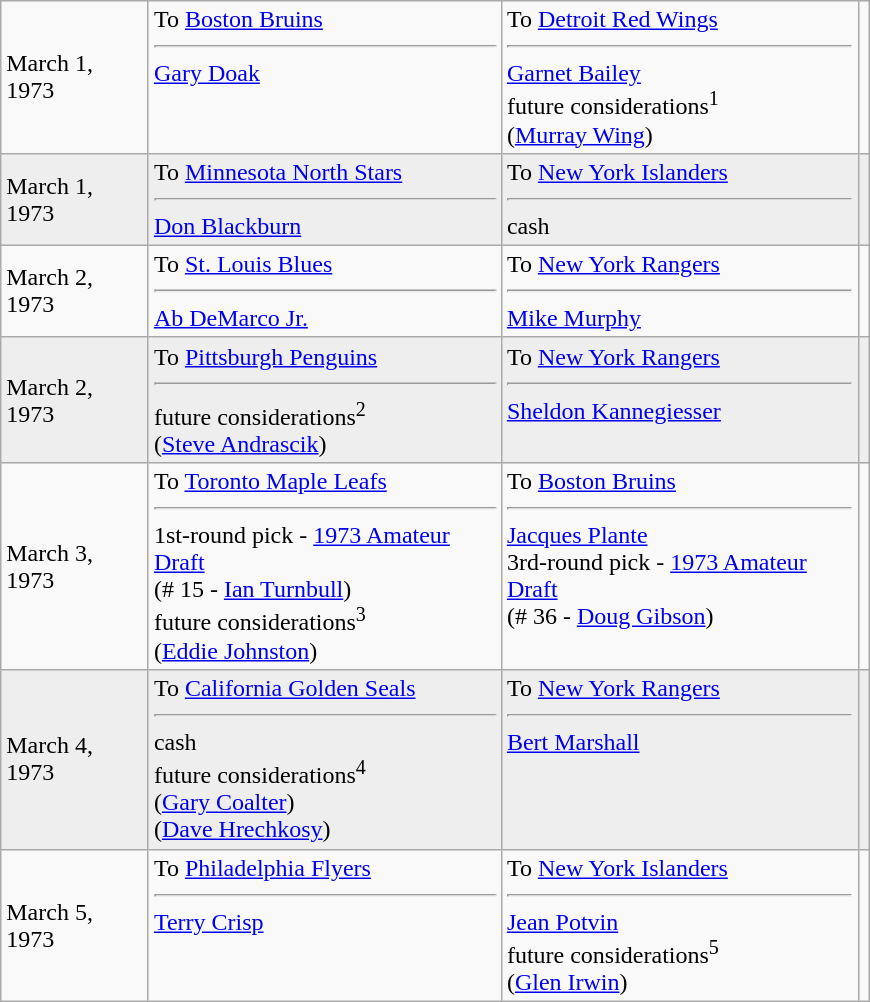<table class="wikitable" style="border:1px solid #999; width:580px;">
<tr>
<td>March 1, 1973</td>
<td valign="top">To <a href='#'>Boston Bruins</a><hr><a href='#'>Gary Doak</a></td>
<td valign="top">To <a href='#'>Detroit Red Wings</a><hr><a href='#'>Garnet Bailey</a><br>future considerations<sup>1</sup><br>(<a href='#'>Murray Wing</a>)</td>
<td></td>
</tr>
<tr bgcolor="eeeeee">
<td>March 1, 1973</td>
<td valign="top">To <a href='#'>Minnesota North Stars</a><hr><a href='#'>Don Blackburn</a></td>
<td valign="top">To <a href='#'>New York Islanders</a><hr>cash</td>
<td></td>
</tr>
<tr>
<td>March 2, 1973</td>
<td valign="top">To <a href='#'>St. Louis Blues</a><hr><a href='#'>Ab DeMarco Jr.</a></td>
<td valign="top">To <a href='#'>New York Rangers</a><hr><a href='#'>Mike Murphy</a></td>
<td></td>
</tr>
<tr bgcolor="eeeeee">
<td>March 2, 1973</td>
<td valign="top">To <a href='#'>Pittsburgh Penguins</a><hr>future considerations<sup>2</sup><br>(<a href='#'>Steve Andrascik</a>)</td>
<td valign="top">To <a href='#'>New York Rangers</a><hr><a href='#'>Sheldon Kannegiesser</a></td>
<td></td>
</tr>
<tr>
<td>March 3, 1973</td>
<td valign="top">To <a href='#'>Toronto Maple Leafs</a><hr>1st-round pick - <a href='#'>1973 Amateur Draft</a><br>(# 15 - <a href='#'>Ian Turnbull</a>)<br>future considerations<sup>3</sup><br>(<a href='#'>Eddie Johnston</a>)</td>
<td valign="top">To <a href='#'>Boston Bruins</a><hr><a href='#'>Jacques Plante</a><br>3rd-round pick - <a href='#'>1973 Amateur Draft</a><br>(# 36 - <a href='#'>Doug Gibson</a>)</td>
<td></td>
</tr>
<tr bgcolor="eeeeee">
<td>March 4, 1973</td>
<td valign="top">To <a href='#'>California Golden Seals</a><hr>cash<br>future considerations<sup>4</sup><br>(<a href='#'>Gary Coalter</a>)<br>(<a href='#'>Dave Hrechkosy</a>)</td>
<td valign="top">To <a href='#'>New York Rangers</a><hr><a href='#'>Bert Marshall</a></td>
<td></td>
</tr>
<tr>
<td>March 5, 1973</td>
<td valign="top">To <a href='#'>Philadelphia Flyers</a><hr><a href='#'>Terry Crisp</a></td>
<td valign="top">To <a href='#'>New York Islanders</a><hr><a href='#'>Jean Potvin</a><br>future considerations<sup>5</sup><br>(<a href='#'>Glen Irwin</a>)</td>
<td></td>
</tr>
</table>
